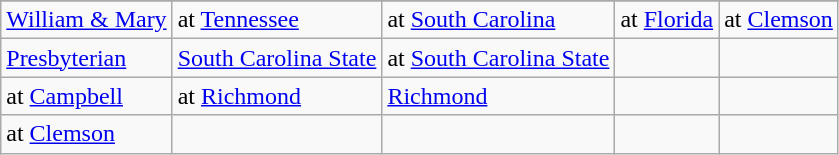<table class="wikitable">
<tr>
</tr>
<tr>
<td><a href='#'>William & Mary</a></td>
<td>at <a href='#'>Tennessee</a></td>
<td>at <a href='#'>South Carolina</a></td>
<td>at <a href='#'>Florida</a></td>
<td>at <a href='#'>Clemson</a></td>
</tr>
<tr>
<td><a href='#'>Presbyterian</a></td>
<td><a href='#'>South Carolina State</a></td>
<td>at <a href='#'>South Carolina State</a></td>
<td></td>
<td></td>
</tr>
<tr>
<td>at <a href='#'>Campbell</a></td>
<td>at <a href='#'>Richmond</a></td>
<td><a href='#'>Richmond</a></td>
<td></td>
<td></td>
</tr>
<tr>
<td>at <a href='#'>Clemson</a></td>
<td></td>
<td></td>
<td></td>
<td></td>
</tr>
</table>
